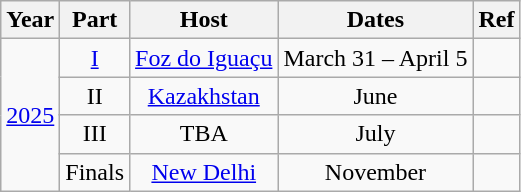<table class="wikitable" style="text-align:center;">
<tr>
<th>Year</th>
<th>Part</th>
<th>Host</th>
<th>Dates</th>
<th>Ref</th>
</tr>
<tr>
<td rowspan=4><a href='#'>2025</a></td>
<td><a href='#'>I</a></td>
<td> <a href='#'>Foz do Iguaçu</a></td>
<td>March 31 – April 5</td>
<td></td>
</tr>
<tr>
<td>II</td>
<td> <a href='#'>Kazakhstan</a></td>
<td>June</td>
<td></td>
</tr>
<tr>
<td>III</td>
<td>TBA</td>
<td>July</td>
<td></td>
</tr>
<tr>
<td>Finals</td>
<td> <a href='#'>New Delhi</a></td>
<td>November</td>
<td></td>
</tr>
</table>
